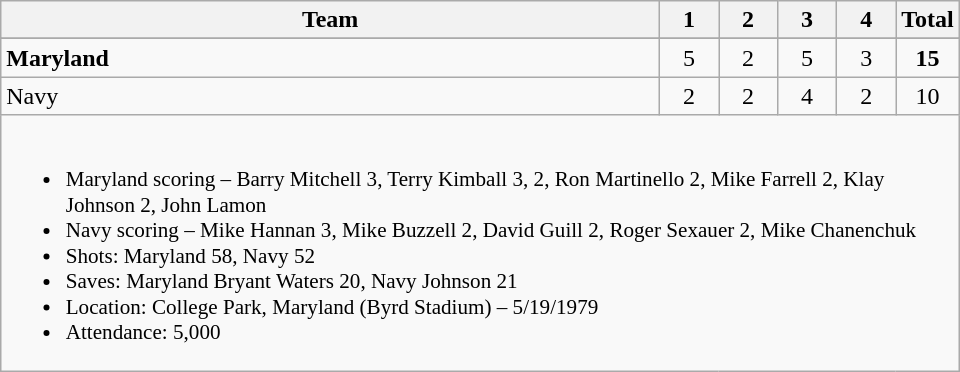<table class="wikitable" style="text-align:center; max-width:40em">
<tr>
<th>Team</th>
<th style="width:2em">1</th>
<th style="width:2em">2</th>
<th style="width:2em">3</th>
<th style="width:2em">4</th>
<th style="width:2em">Total</th>
</tr>
<tr>
</tr>
<tr>
<td style="text-align:left"><strong>Maryland</strong></td>
<td>5</td>
<td>2</td>
<td>5</td>
<td>3</td>
<td><strong>15</strong></td>
</tr>
<tr>
<td style="text-align:left">Navy</td>
<td>2</td>
<td>2</td>
<td>4</td>
<td>2</td>
<td>10</td>
</tr>
<tr>
<td colspan=6 style="text-align:left; font-size:88%;"><br><ul><li>Maryland scoring – Barry Mitchell 3, Terry Kimball 3,  2, Ron Martinello 2, Mike Farrell 2, Klay Johnson 2, John Lamon</li><li>Navy scoring – Mike Hannan 3, Mike Buzzell 2, David Guill 2, Roger Sexauer 2, Mike Chanenchuk</li><li>Shots: Maryland 58, Navy 52</li><li>Saves: Maryland Bryant Waters 20, Navy Johnson 21</li><li>Location: College Park, Maryland (Byrd Stadium) – 5/19/1979</li><li>Attendance: 5,000</li></ul></td>
</tr>
</table>
